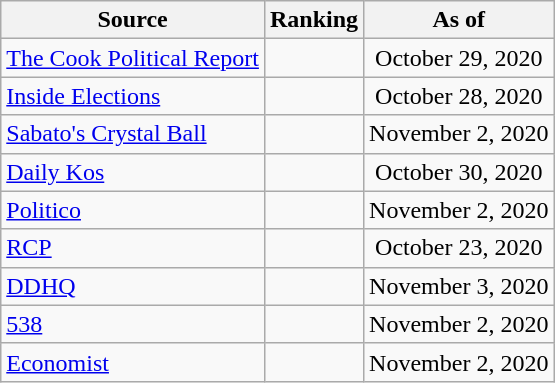<table class="wikitable" style="text-align:center">
<tr>
<th>Source</th>
<th>Ranking</th>
<th>As of</th>
</tr>
<tr>
<td align=left><a href='#'>The Cook Political Report</a></td>
<td></td>
<td>October 29, 2020</td>
</tr>
<tr>
<td align=left><a href='#'>Inside Elections</a></td>
<td></td>
<td>October 28, 2020</td>
</tr>
<tr>
<td align=left><a href='#'>Sabato's Crystal Ball</a></td>
<td></td>
<td>November 2, 2020</td>
</tr>
<tr>
<td align="left"><a href='#'>Daily Kos</a></td>
<td></td>
<td>October 30, 2020</td>
</tr>
<tr>
<td align="left"><a href='#'>Politico</a></td>
<td></td>
<td>November 2, 2020</td>
</tr>
<tr>
<td align="left"><a href='#'>RCP</a></td>
<td></td>
<td>October 23, 2020</td>
</tr>
<tr>
<td align="left"><a href='#'>DDHQ</a></td>
<td></td>
<td>November 3, 2020</td>
</tr>
<tr>
<td align="left"><a href='#'>538</a></td>
<td></td>
<td>November 2, 2020</td>
</tr>
<tr>
<td align="left"><a href='#'>Economist</a></td>
<td></td>
<td>November 2, 2020</td>
</tr>
</table>
